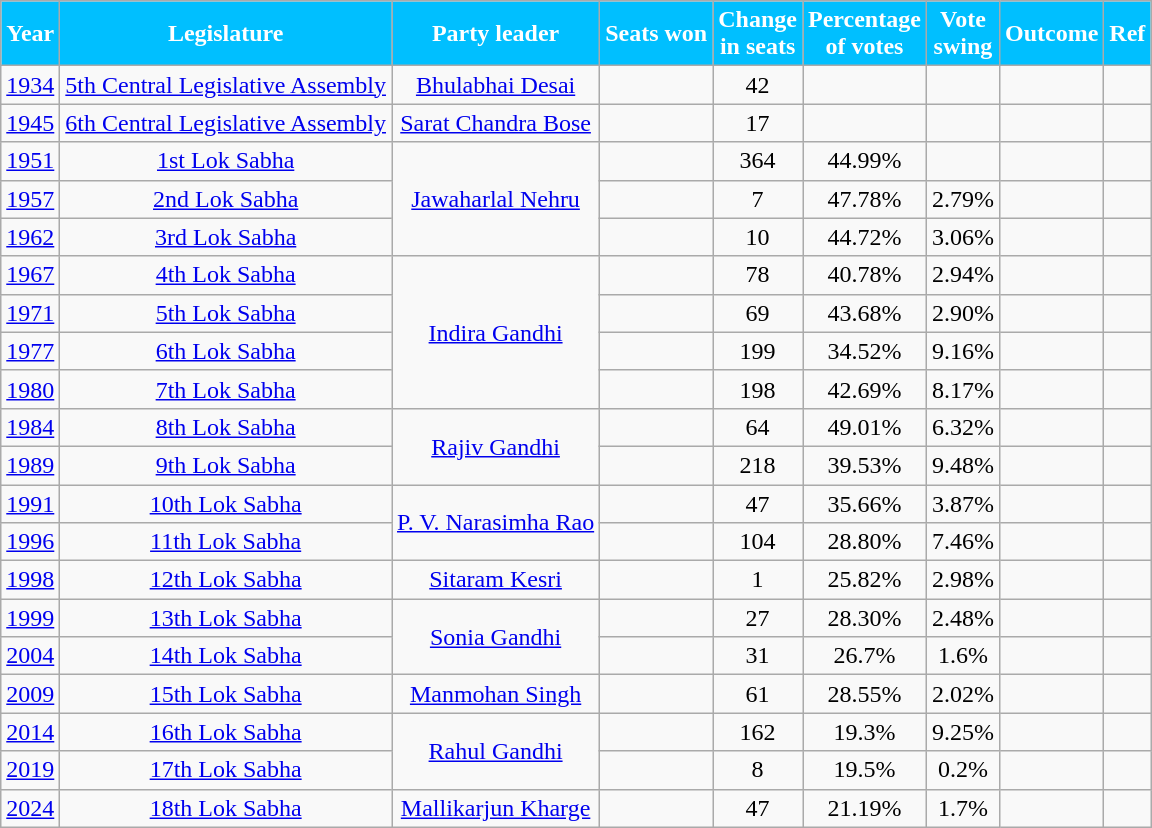<table class="wikitable sortable" style="text-align:center;">
<tr>
<th style="background:#00bfff; color:white;">Year</th>
<th style="background:#00bfff; color:white;">Legislature</th>
<th style="background:#00bfff; color:white;">Party leader</th>
<th style="background:#00bfff; color:white;">Seats won</th>
<th style="background:#00bfff; color:white;">Change<br>in seats</th>
<th style="background:#00bfff; color:white;">Percentage<br>of votes</th>
<th style="background:#00bfff; color:white;">Vote<br>swing</th>
<th style="background:#00bfff; color:white;">Outcome</th>
<th style="background:#00bfff; color:white;" class="unsortable">Ref</th>
</tr>
<tr>
<td><a href='#'>1934</a></td>
<td><a href='#'>5th Central Legislative Assembly</a></td>
<td><a href='#'>Bhulabhai Desai</a></td>
<td></td>
<td> 42</td>
<td></td>
<td></td>
<td></td>
<td></td>
</tr>
<tr>
<td><a href='#'>1945</a></td>
<td><a href='#'>6th Central Legislative Assembly</a></td>
<td><a href='#'>Sarat Chandra Bose</a></td>
<td></td>
<td> 17</td>
<td></td>
<td></td>
<td></td>
<td></td>
</tr>
<tr>
<td><a href='#'>1951</a></td>
<td><a href='#'>1st Lok Sabha</a></td>
<td rowspan=3><a href='#'>Jawaharlal Nehru</a></td>
<td></td>
<td> 364</td>
<td>44.99%</td>
<td></td>
<td></td>
<td></td>
</tr>
<tr>
<td><a href='#'>1957</a></td>
<td><a href='#'>2nd Lok Sabha</a></td>
<td></td>
<td> 7</td>
<td>47.78%</td>
<td> 2.79%</td>
<td></td>
<td></td>
</tr>
<tr>
<td><a href='#'>1962</a></td>
<td><a href='#'>3rd Lok Sabha</a></td>
<td></td>
<td> 10</td>
<td>44.72%</td>
<td> 3.06%</td>
<td></td>
<td></td>
</tr>
<tr>
<td><a href='#'>1967</a></td>
<td><a href='#'>4th Lok Sabha</a></td>
<td rowspan=4><a href='#'>Indira Gandhi</a></td>
<td></td>
<td> 78</td>
<td>40.78%</td>
<td> 2.94%</td>
<td></td>
<td></td>
</tr>
<tr>
<td><a href='#'>1971</a></td>
<td><a href='#'>5th Lok Sabha</a></td>
<td></td>
<td> 69</td>
<td>43.68%</td>
<td> 2.90%</td>
<td></td>
<td></td>
</tr>
<tr>
<td><a href='#'>1977</a></td>
<td><a href='#'>6th Lok Sabha</a></td>
<td></td>
<td> 199</td>
<td>34.52%</td>
<td> 9.16%</td>
<td></td>
<td></td>
</tr>
<tr>
<td><a href='#'>1980</a></td>
<td><a href='#'>7th Lok Sabha</a></td>
<td></td>
<td> 198</td>
<td>42.69%</td>
<td> 8.17%</td>
<td></td>
<td></td>
</tr>
<tr>
<td><a href='#'>1984</a></td>
<td><a href='#'>8th Lok Sabha</a></td>
<td rowspan=2><a href='#'>Rajiv Gandhi</a></td>
<td></td>
<td> 64</td>
<td>49.01%</td>
<td> 6.32%</td>
<td></td>
<td></td>
</tr>
<tr>
<td><a href='#'>1989</a></td>
<td><a href='#'>9th Lok Sabha</a></td>
<td></td>
<td> 218</td>
<td>39.53%</td>
<td> 9.48%</td>
<td></td>
<td></td>
</tr>
<tr>
<td><a href='#'>1991</a></td>
<td><a href='#'>10th Lok Sabha</a></td>
<td rowspan=2><a href='#'>P. V. Narasimha Rao</a></td>
<td></td>
<td> 47</td>
<td>35.66%</td>
<td> 3.87%</td>
<td></td>
<td></td>
</tr>
<tr>
<td><a href='#'>1996</a></td>
<td><a href='#'>11th Lok Sabha</a></td>
<td></td>
<td> 104</td>
<td>28.80%</td>
<td> 7.46%</td>
<td></td>
<td></td>
</tr>
<tr>
<td><a href='#'>1998</a></td>
<td><a href='#'>12th Lok Sabha</a></td>
<td><a href='#'>Sitaram Kesri</a></td>
<td></td>
<td> 1</td>
<td>25.82%</td>
<td> 2.98%</td>
<td></td>
<td></td>
</tr>
<tr>
<td><a href='#'>1999</a></td>
<td><a href='#'>13th Lok Sabha</a></td>
<td rowspan="2"><a href='#'>Sonia Gandhi</a></td>
<td></td>
<td> 27</td>
<td>28.30%</td>
<td> 2.48%</td>
<td></td>
<td></td>
</tr>
<tr>
<td><a href='#'>2004</a></td>
<td><a href='#'>14th Lok Sabha</a></td>
<td></td>
<td> 31</td>
<td>26.7%</td>
<td> 1.6%</td>
<td></td>
<td></td>
</tr>
<tr>
<td><a href='#'>2009</a></td>
<td><a href='#'>15th Lok Sabha</a></td>
<td><a href='#'>Manmohan Singh</a></td>
<td></td>
<td> 61</td>
<td>28.55%</td>
<td> 2.02%</td>
<td></td>
<td></td>
</tr>
<tr>
<td><a href='#'>2014</a></td>
<td><a href='#'>16th Lok Sabha</a></td>
<td rowspan="2"><a href='#'>Rahul Gandhi</a></td>
<td></td>
<td> 162</td>
<td>19.3%</td>
<td> 9.25%</td>
<td></td>
<td></td>
</tr>
<tr>
<td><a href='#'>2019</a></td>
<td><a href='#'>17th Lok Sabha</a></td>
<td></td>
<td> 8</td>
<td>19.5%</td>
<td> 0.2%</td>
<td></td>
<td></td>
</tr>
<tr>
<td><a href='#'>2024</a></td>
<td><a href='#'>18th Lok Sabha</a></td>
<td><a href='#'>Mallikarjun Kharge</a></td>
<td></td>
<td> 47</td>
<td>21.19%</td>
<td> 1.7%</td>
<td></td>
<td></td>
</tr>
</table>
